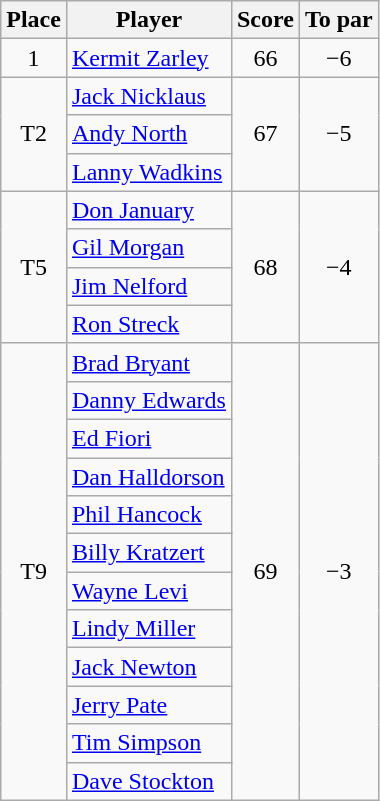<table class="wikitable">
<tr>
<th>Place</th>
<th>Player</th>
<th>Score</th>
<th>To par</th>
</tr>
<tr>
<td align=center>1</td>
<td> <a href='#'>Kermit Zarley</a></td>
<td align=center>66</td>
<td align=center>−6</td>
</tr>
<tr>
<td rowspan=3 align=center>T2</td>
<td> <a href='#'>Jack Nicklaus</a></td>
<td rowspan=3 align=center>67</td>
<td rowspan=3 align=center>−5</td>
</tr>
<tr>
<td> <a href='#'>Andy North</a></td>
</tr>
<tr>
<td> <a href='#'>Lanny Wadkins</a></td>
</tr>
<tr>
<td rowspan=4 align=center>T5</td>
<td> <a href='#'>Don January</a></td>
<td rowspan=4 align=center>68</td>
<td rowspan=4 align=center>−4</td>
</tr>
<tr>
<td> <a href='#'>Gil Morgan</a></td>
</tr>
<tr>
<td> <a href='#'>Jim Nelford</a></td>
</tr>
<tr>
<td> <a href='#'>Ron Streck</a></td>
</tr>
<tr>
<td rowspan=12 align=center>T9</td>
<td> <a href='#'>Brad Bryant</a></td>
<td rowspan=12 align=center>69</td>
<td rowspan=12 align=center>−3</td>
</tr>
<tr>
<td> <a href='#'>Danny Edwards</a></td>
</tr>
<tr>
<td> <a href='#'>Ed Fiori</a></td>
</tr>
<tr>
<td> <a href='#'>Dan Halldorson</a></td>
</tr>
<tr>
<td> <a href='#'>Phil Hancock</a></td>
</tr>
<tr>
<td> <a href='#'>Billy Kratzert</a></td>
</tr>
<tr>
<td> <a href='#'>Wayne Levi</a></td>
</tr>
<tr>
<td> <a href='#'>Lindy Miller</a></td>
</tr>
<tr>
<td> <a href='#'>Jack Newton</a></td>
</tr>
<tr>
<td> <a href='#'>Jerry Pate</a></td>
</tr>
<tr>
<td> <a href='#'>Tim Simpson</a></td>
</tr>
<tr>
<td> <a href='#'>Dave Stockton</a></td>
</tr>
</table>
